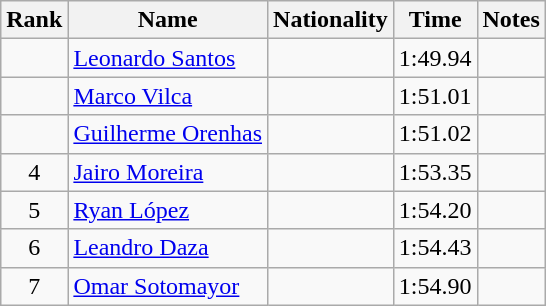<table class="wikitable sortable" style="text-align:center">
<tr>
<th>Rank</th>
<th>Name</th>
<th>Nationality</th>
<th>Time</th>
<th>Notes</th>
</tr>
<tr>
<td></td>
<td align=left><a href='#'>Leonardo Santos</a></td>
<td align=left></td>
<td>1:49.94</td>
<td></td>
</tr>
<tr>
<td></td>
<td align=left><a href='#'>Marco Vilca</a></td>
<td align=left></td>
<td>1:51.01</td>
<td></td>
</tr>
<tr>
<td></td>
<td align=left><a href='#'>Guilherme Orenhas</a></td>
<td align=left></td>
<td>1:51.02</td>
<td></td>
</tr>
<tr>
<td>4</td>
<td align=left><a href='#'>Jairo Moreira</a></td>
<td align=left></td>
<td>1:53.35</td>
<td></td>
</tr>
<tr>
<td>5</td>
<td align=left><a href='#'>Ryan López</a></td>
<td align=left></td>
<td>1:54.20</td>
<td></td>
</tr>
<tr>
<td>6</td>
<td align=left><a href='#'>Leandro Daza</a></td>
<td align=left></td>
<td>1:54.43</td>
<td></td>
</tr>
<tr>
<td>7</td>
<td align=left><a href='#'>Omar Sotomayor</a></td>
<td align=left></td>
<td>1:54.90</td>
<td></td>
</tr>
</table>
